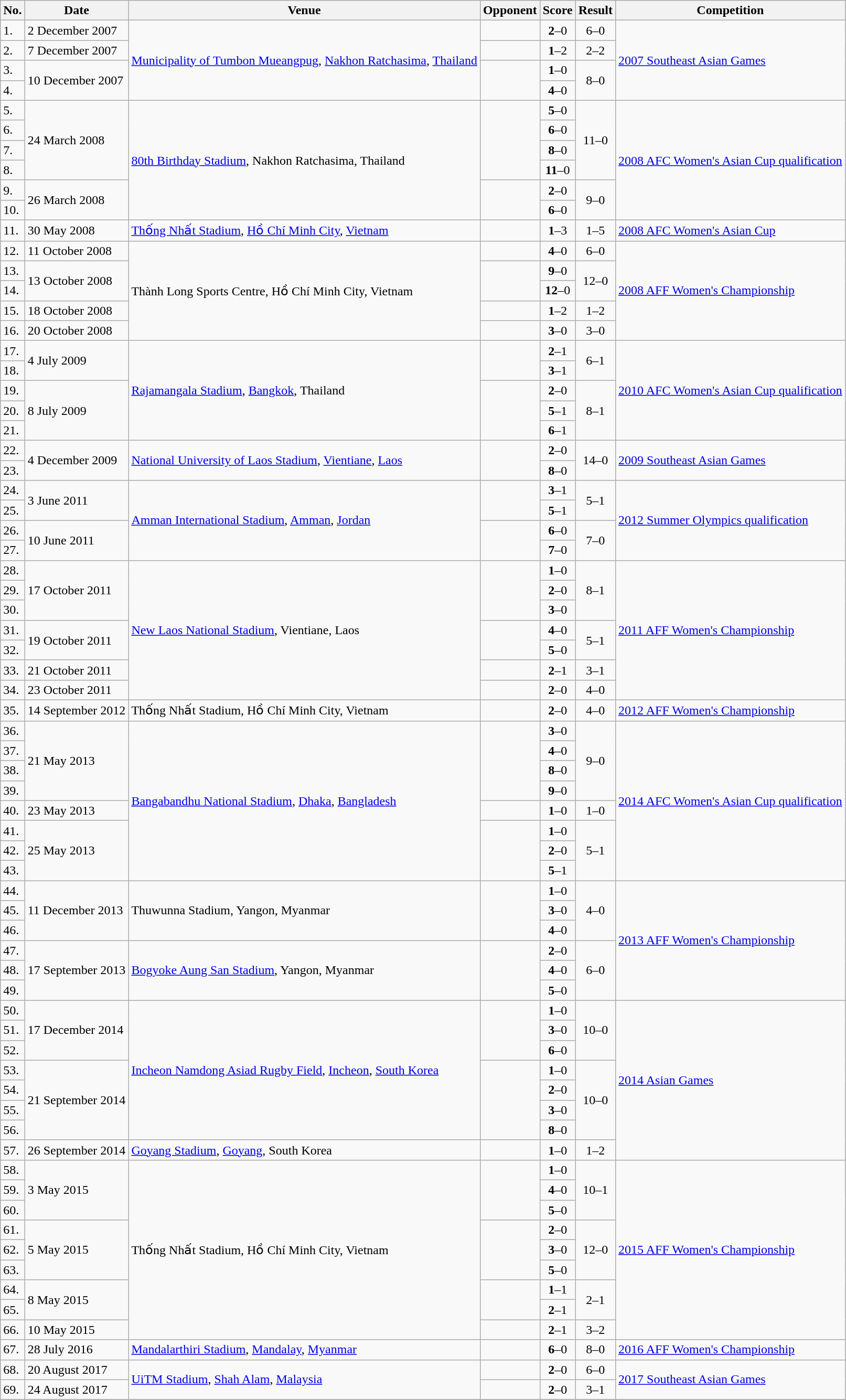<table class="wikitable">
<tr>
<th>No.</th>
<th>Date</th>
<th>Venue</th>
<th>Opponent</th>
<th>Score</th>
<th>Result</th>
<th>Competition</th>
</tr>
<tr>
<td>1.</td>
<td>2 December 2007</td>
<td rowspan=4><a href='#'>Municipality of Tumbon Mueangpug</a>, <a href='#'>Nakhon Ratchasima</a>, <a href='#'>Thailand</a></td>
<td></td>
<td align=center><strong>2</strong>–0</td>
<td align=center>6–0</td>
<td rowspan=4><a href='#'>2007 Southeast Asian Games</a></td>
</tr>
<tr>
<td>2.</td>
<td>7 December 2007</td>
<td></td>
<td align=center><strong>1</strong>–2</td>
<td align=center>2–2</td>
</tr>
<tr>
<td>3.</td>
<td rowspan=2>10 December 2007</td>
<td rowspan=2></td>
<td align=center><strong>1</strong>–0</td>
<td rowspan=2 align=center>8–0</td>
</tr>
<tr>
<td>4.</td>
<td align=center><strong>4</strong>–0</td>
</tr>
<tr>
<td>5.</td>
<td rowspan=4>24 March 2008</td>
<td rowspan=6><a href='#'>80th Birthday Stadium</a>, Nakhon Ratchasima, Thailand</td>
<td rowspan=4></td>
<td align=center><strong>5</strong>–0</td>
<td rowspan=4 align=center>11–0</td>
<td rowspan=6><a href='#'>2008 AFC Women's Asian Cup qualification</a></td>
</tr>
<tr>
<td>6.</td>
<td align=center><strong>6</strong>–0</td>
</tr>
<tr>
<td>7.</td>
<td align=center><strong>8</strong>–0</td>
</tr>
<tr>
<td>8.</td>
<td align=center><strong>11</strong>–0</td>
</tr>
<tr>
<td>9.</td>
<td rowspan=2>26 March 2008</td>
<td rowspan=2></td>
<td align=center><strong>2</strong>–0</td>
<td rowspan=2 align=center>9–0</td>
</tr>
<tr>
<td>10.</td>
<td align=center><strong>6</strong>–0</td>
</tr>
<tr>
<td>11.</td>
<td>30 May 2008</td>
<td><a href='#'>Thống Nhất Stadium</a>, <a href='#'>Hồ Chí Minh City</a>, <a href='#'>Vietnam</a></td>
<td></td>
<td align=center><strong>1</strong>–3</td>
<td align=center>1–5</td>
<td><a href='#'>2008 AFC Women's Asian Cup</a></td>
</tr>
<tr>
<td>12.</td>
<td>11 October 2008</td>
<td rowspan=5>Thành Long Sports Centre, Hồ Chí Minh City, Vietnam</td>
<td></td>
<td align=center><strong>4</strong>–0</td>
<td align=center>6–0</td>
<td rowspan=5><a href='#'>2008 AFF Women's Championship</a></td>
</tr>
<tr>
<td>13.</td>
<td rowspan=2>13 October 2008</td>
<td rowspan=2></td>
<td align=center><strong>9</strong>–0</td>
<td rowspan=2 align=center>12–0</td>
</tr>
<tr>
<td>14.</td>
<td align=center><strong>12</strong>–0</td>
</tr>
<tr>
<td>15.</td>
<td>18 October 2008</td>
<td></td>
<td align=center><strong>1</strong>–2</td>
<td align=center>1–2</td>
</tr>
<tr>
<td>16.</td>
<td>20 October 2008</td>
<td></td>
<td align=center><strong>3</strong>–0</td>
<td align=center>3–0</td>
</tr>
<tr>
<td>17.</td>
<td rowspan=2>4 July 2009</td>
<td rowspan=5><a href='#'>Rajamangala Stadium</a>, <a href='#'>Bangkok</a>, Thailand</td>
<td rowspan=2></td>
<td align=center><strong>2</strong>–1</td>
<td rowspan=2 align=center>6–1</td>
<td rowspan=5><a href='#'>2010 AFC Women's Asian Cup qualification</a></td>
</tr>
<tr>
<td>18.</td>
<td align=center><strong>3</strong>–1</td>
</tr>
<tr>
<td>19.</td>
<td rowspan=3>8 July 2009</td>
<td rowspan=3></td>
<td align=center><strong>2</strong>–0</td>
<td rowspan=3 align=center>8–1</td>
</tr>
<tr>
<td>20.</td>
<td align=center><strong>5</strong>–1</td>
</tr>
<tr>
<td>21.</td>
<td align=center><strong>6</strong>–1</td>
</tr>
<tr>
<td>22.</td>
<td rowspan=2>4 December 2009</td>
<td rowspan=2><a href='#'>National University of Laos Stadium</a>, <a href='#'>Vientiane</a>, <a href='#'>Laos</a></td>
<td rowspan=2></td>
<td align=center><strong>2</strong>–0</td>
<td rowspan=2 align=center>14–0</td>
<td rowspan=2><a href='#'>2009 Southeast Asian Games</a></td>
</tr>
<tr>
<td>23.</td>
<td align=center><strong>8</strong>–0</td>
</tr>
<tr>
<td>24.</td>
<td rowspan=2>3 June 2011</td>
<td rowspan=4><a href='#'>Amman International Stadium</a>, <a href='#'>Amman</a>, <a href='#'>Jordan</a></td>
<td rowspan=2></td>
<td align=center><strong>3</strong>–1</td>
<td rowspan=2 align=center>5–1</td>
<td rowspan=4><a href='#'>2012 Summer Olympics qualification</a></td>
</tr>
<tr>
<td>25.</td>
<td align=center><strong>5</strong>–1</td>
</tr>
<tr>
<td>26.</td>
<td rowspan=2>10 June 2011</td>
<td rowspan=2></td>
<td align=center><strong>6</strong>–0</td>
<td rowspan=2 align=center>7–0</td>
</tr>
<tr>
<td>27.</td>
<td align=center><strong>7</strong>–0</td>
</tr>
<tr>
<td>28.</td>
<td rowspan=3>17 October 2011</td>
<td rowspan=7><a href='#'>New Laos National Stadium</a>, Vientiane, Laos</td>
<td rowspan=3></td>
<td align=center><strong>1</strong>–0</td>
<td rowspan=3 align=center>8–1</td>
<td rowspan=7><a href='#'>2011 AFF Women's Championship</a></td>
</tr>
<tr>
<td>29.</td>
<td align=center><strong>2</strong>–0</td>
</tr>
<tr>
<td>30.</td>
<td align=center><strong>3</strong>–0</td>
</tr>
<tr>
<td>31.</td>
<td rowspan=2>19 October 2011</td>
<td rowspan=2></td>
<td align=center><strong>4</strong>–0</td>
<td rowspan=2 align=center>5–1</td>
</tr>
<tr>
<td>32.</td>
<td align=center><strong>5</strong>–0</td>
</tr>
<tr>
<td>33.</td>
<td>21 October 2011</td>
<td></td>
<td align=center><strong>2</strong>–1</td>
<td align=center>3–1</td>
</tr>
<tr>
<td>34.</td>
<td>23 October 2011</td>
<td></td>
<td align=center><strong>2</strong>–0</td>
<td align=center>4–0</td>
</tr>
<tr>
<td>35.</td>
<td>14 September 2012</td>
<td>Thống Nhất Stadium, Hồ Chí Minh City, Vietnam</td>
<td></td>
<td align=center><strong>2</strong>–0</td>
<td align=center>4–0</td>
<td><a href='#'>2012 AFF Women's Championship</a></td>
</tr>
<tr>
<td>36.</td>
<td rowspan=4>21 May 2013</td>
<td rowspan=8><a href='#'>Bangabandhu National Stadium</a>, <a href='#'>Dhaka</a>, <a href='#'>Bangladesh</a></td>
<td rowspan=4></td>
<td align=center><strong>3</strong>–0</td>
<td rowspan=4 align=center>9–0</td>
<td rowspan=8><a href='#'>2014 AFC Women's Asian Cup qualification</a></td>
</tr>
<tr>
<td>37.</td>
<td align=center><strong>4</strong>–0</td>
</tr>
<tr>
<td>38.</td>
<td align=center><strong>8</strong>–0</td>
</tr>
<tr>
<td>39.</td>
<td align=center><strong>9</strong>–0</td>
</tr>
<tr>
<td>40.</td>
<td>23 May 2013</td>
<td></td>
<td align=center><strong>1</strong>–0</td>
<td align=center>1–0</td>
</tr>
<tr>
<td>41.</td>
<td rowspan=3>25 May 2013</td>
<td rowspan=3></td>
<td align=center><strong>1</strong>–0</td>
<td rowspan=3 align=center>5–1</td>
</tr>
<tr>
<td>42.</td>
<td align=center><strong>2</strong>–0</td>
</tr>
<tr>
<td>43.</td>
<td align=center><strong>5</strong>–1</td>
</tr>
<tr>
<td>44.</td>
<td rowspan=3>11 December 2013</td>
<td rowspan=3>Thuwunna Stadium, Yangon, Myanmar</td>
<td rowspan=3></td>
<td align=center><strong>1</strong>–0</td>
<td rowspan=3 align=center>4–0</td>
<td rowspan=6><a href='#'>2013 AFF Women's Championship</a></td>
</tr>
<tr>
<td>45.</td>
<td align=center><strong>3</strong>–0</td>
</tr>
<tr>
<td>46.</td>
<td align=center><strong>4</strong>–0</td>
</tr>
<tr>
<td>47.</td>
<td rowspan=3>17 September 2013</td>
<td rowspan=3><a href='#'>Bogyoke Aung San Stadium</a>, Yangon, Myanmar</td>
<td rowspan=3></td>
<td align=center><strong>2</strong>–0</td>
<td rowspan=3 align=center>6–0</td>
</tr>
<tr>
<td>48.</td>
<td align=center><strong>4</strong>–0</td>
</tr>
<tr>
<td>49.</td>
<td align=center><strong>5</strong>–0</td>
</tr>
<tr>
<td>50.</td>
<td rowspan=3>17 December 2014</td>
<td rowspan=7><a href='#'>Incheon Namdong Asiad Rugby Field</a>, <a href='#'>Incheon</a>, <a href='#'>South Korea</a></td>
<td rowspan=3></td>
<td align=center><strong>1</strong>–0</td>
<td rowspan=3 align=center>10–0</td>
<td rowspan=8><a href='#'>2014 Asian Games</a></td>
</tr>
<tr>
<td>51.</td>
<td align=center><strong>3</strong>–0</td>
</tr>
<tr>
<td>52.</td>
<td align=center><strong>6</strong>–0</td>
</tr>
<tr>
<td>53.</td>
<td rowspan=4>21 September 2014</td>
<td rowspan=4></td>
<td align=center><strong>1</strong>–0</td>
<td rowspan=4 align=center>10–0</td>
</tr>
<tr>
<td>54.</td>
<td align=center><strong>2</strong>–0</td>
</tr>
<tr>
<td>55.</td>
<td align=center><strong>3</strong>–0</td>
</tr>
<tr>
<td>56.</td>
<td align=center><strong>8</strong>–0</td>
</tr>
<tr>
<td>57.</td>
<td>26 September 2014</td>
<td><a href='#'>Goyang Stadium</a>, <a href='#'>Goyang</a>, South Korea</td>
<td></td>
<td align=center><strong>1</strong>–0</td>
<td align=center>1–2</td>
</tr>
<tr>
<td>58.</td>
<td rowspan=3>3 May 2015</td>
<td rowspan=9>Thống Nhất Stadium, Hồ Chí Minh City, Vietnam</td>
<td rowspan=3></td>
<td align=center><strong>1</strong>–0</td>
<td rowspan=3 align=center>10–1</td>
<td rowspan=9><a href='#'>2015 AFF Women's Championship</a></td>
</tr>
<tr>
<td>59.</td>
<td align=center><strong>4</strong>–0</td>
</tr>
<tr>
<td>60.</td>
<td align=center><strong>5</strong>–0</td>
</tr>
<tr>
<td>61.</td>
<td rowspan=3>5 May 2015</td>
<td rowspan=3></td>
<td align=center><strong>2</strong>–0</td>
<td rowspan=3 align=center>12–0</td>
</tr>
<tr>
<td>62.</td>
<td align=center><strong>3</strong>–0</td>
</tr>
<tr>
<td>63.</td>
<td align=center><strong>5</strong>–0</td>
</tr>
<tr>
<td>64.</td>
<td rowspan=2>8 May 2015</td>
<td rowspan=2></td>
<td align=center><strong>1</strong>–1</td>
<td rowspan=2 align=center>2–1 </td>
</tr>
<tr>
<td>65.</td>
<td align=center><strong>2</strong>–1</td>
</tr>
<tr>
<td>66.</td>
<td>10 May 2015</td>
<td></td>
<td align=center><strong>2</strong>–1</td>
<td align=center>3–2</td>
</tr>
<tr>
<td>67.</td>
<td>28 July 2016</td>
<td><a href='#'>Mandalarthiri Stadium</a>, <a href='#'>Mandalay</a>, <a href='#'>Myanmar</a></td>
<td></td>
<td align=center><strong>6</strong>–0</td>
<td align=center>8–0</td>
<td><a href='#'>2016 AFF Women's Championship</a></td>
</tr>
<tr>
<td>68.</td>
<td>20 August 2017</td>
<td rowspan="2"><a href='#'>UiTM Stadium</a>, <a href='#'>Shah Alam</a>, <a href='#'>Malaysia</a></td>
<td></td>
<td align=center><strong>2</strong>–0</td>
<td align=center>6–0</td>
<td rowspan="2"><a href='#'>2017 Southeast Asian Games</a></td>
</tr>
<tr>
<td>69.</td>
<td>24 August 2017</td>
<td></td>
<td align=center><strong>2</strong>–0</td>
<td align=center>3–1</td>
</tr>
<tr>
</tr>
</table>
